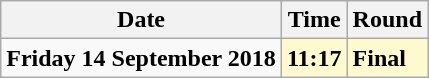<table class="wikitable">
<tr>
<th>Date</th>
<th>Time</th>
<th>Round</th>
</tr>
<tr>
<td><strong>Friday 14 September 2018</strong></td>
<td style=background:lemonchiffon><strong>11:17</strong></td>
<td style=background:lemonchiffon><strong>Final</strong></td>
</tr>
</table>
